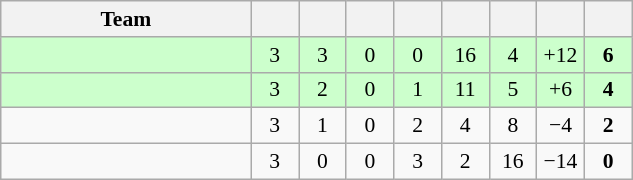<table class="wikitable" style="text-align: center; font-size:90% ">
<tr>
<th width=160>Team</th>
<th width=25></th>
<th width=25></th>
<th width=25></th>
<th width=25></th>
<th width=25></th>
<th width=25></th>
<th width=25></th>
<th width=25></th>
</tr>
<tr bgcolor="ccffcc">
<td align=left></td>
<td>3</td>
<td>3</td>
<td>0</td>
<td>0</td>
<td>16</td>
<td>4</td>
<td>+12</td>
<td><strong>6</strong></td>
</tr>
<tr bgcolor="ccffcc">
<td align=left></td>
<td>3</td>
<td>2</td>
<td>0</td>
<td>1</td>
<td>11</td>
<td>5</td>
<td>+6</td>
<td><strong>4</strong></td>
</tr>
<tr>
<td align=left></td>
<td>3</td>
<td>1</td>
<td>0</td>
<td>2</td>
<td>4</td>
<td>8</td>
<td>−4</td>
<td><strong>2</strong></td>
</tr>
<tr>
<td align=left></td>
<td>3</td>
<td>0</td>
<td>0</td>
<td>3</td>
<td>2</td>
<td>16</td>
<td>−14</td>
<td><strong>0</strong></td>
</tr>
</table>
